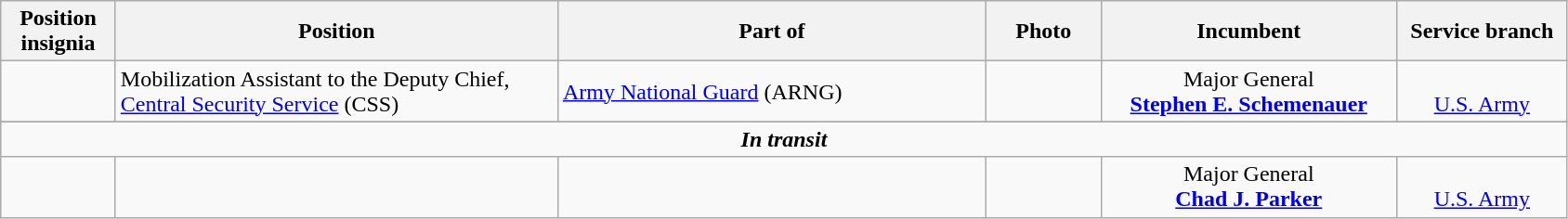<table class="wikitable">
<tr>
<th width="75" style="text-align:center">Position insignia</th>
<th width="310" style="text-align:center">Position</th>
<th width="300" style="text-align:center">Part of</th>
<th width="75" style="text-align:center">Photo</th>
<th width="205" style="text-align:center">Incumbent</th>
<th width="115" style="text-align:center">Service branch</th>
</tr>
<tr>
<td></td>
<td>Mobilization Assistant to the Deputy Chief, <a href='#'>Central Security Service</a> (CSS)</td>
<td> <a href='#'>Army National Guard</a> (ARNG)</td>
<td></td>
<td style="text-align:center">Major General<br><strong><a href='#'>Stephen E. Schemenauer</a></strong></td>
<td style="text-align:center"><br><a href='#'>U.S. Army</a></td>
</tr>
<tr>
</tr>
<tr>
<td colspan="6" style="text-align:center"><strong><em>In transit</em></strong></td>
</tr>
<tr>
<td></td>
<td></td>
<td></td>
<td></td>
<td style="text-align:center">Major General<br><strong><a href='#'>Chad J. Parker</a></strong></td>
<td style="text-align:center"><br><a href='#'>U.S. Army</a></td>
</tr>
</table>
